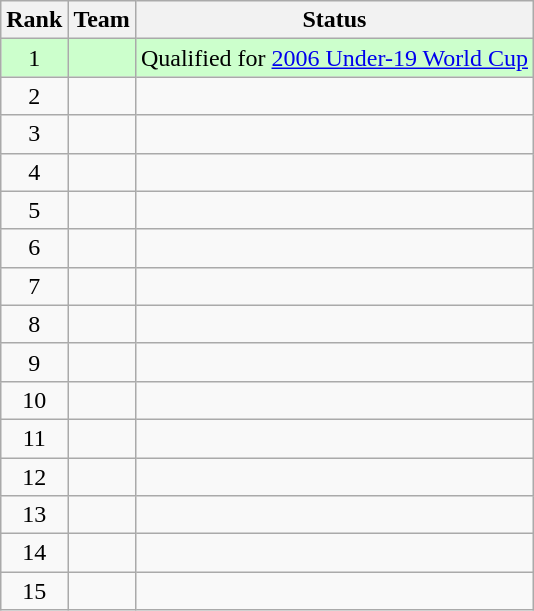<table class="wikitable" style="text-align:center;">
<tr>
<th>Rank</th>
<th>Team</th>
<th>Status</th>
</tr>
<tr style="background:#cfc">
<td>1</td>
<td style="text-align:left"></td>
<td>Qualified for <a href='#'>2006 Under-19 World Cup</a></td>
</tr>
<tr>
<td>2</td>
<td style="text-align:left"></td>
<td></td>
</tr>
<tr>
<td>3</td>
<td style="text-align:left"></td>
<td></td>
</tr>
<tr>
<td>4</td>
<td style="text-align:left"></td>
<td></td>
</tr>
<tr>
<td>5</td>
<td style="text-align:left"></td>
<td></td>
</tr>
<tr>
<td>6</td>
<td style="text-align:left"></td>
<td></td>
</tr>
<tr>
<td>7</td>
<td style="text-align:left"></td>
<td></td>
</tr>
<tr>
<td>8</td>
<td style="text-align:left"></td>
<td></td>
</tr>
<tr>
<td>9</td>
<td style="text-align:left"></td>
<td></td>
</tr>
<tr>
<td>10</td>
<td style="text-align:left"></td>
<td></td>
</tr>
<tr>
<td>11</td>
<td style="text-align:left"></td>
<td></td>
</tr>
<tr>
<td>12</td>
<td style="text-align:left"></td>
<td></td>
</tr>
<tr>
<td>13</td>
<td style="text-align:left"></td>
<td></td>
</tr>
<tr>
<td>14</td>
<td style="text-align:left"></td>
<td></td>
</tr>
<tr>
<td>15</td>
<td style="text-align:left"></td>
<td></td>
</tr>
</table>
